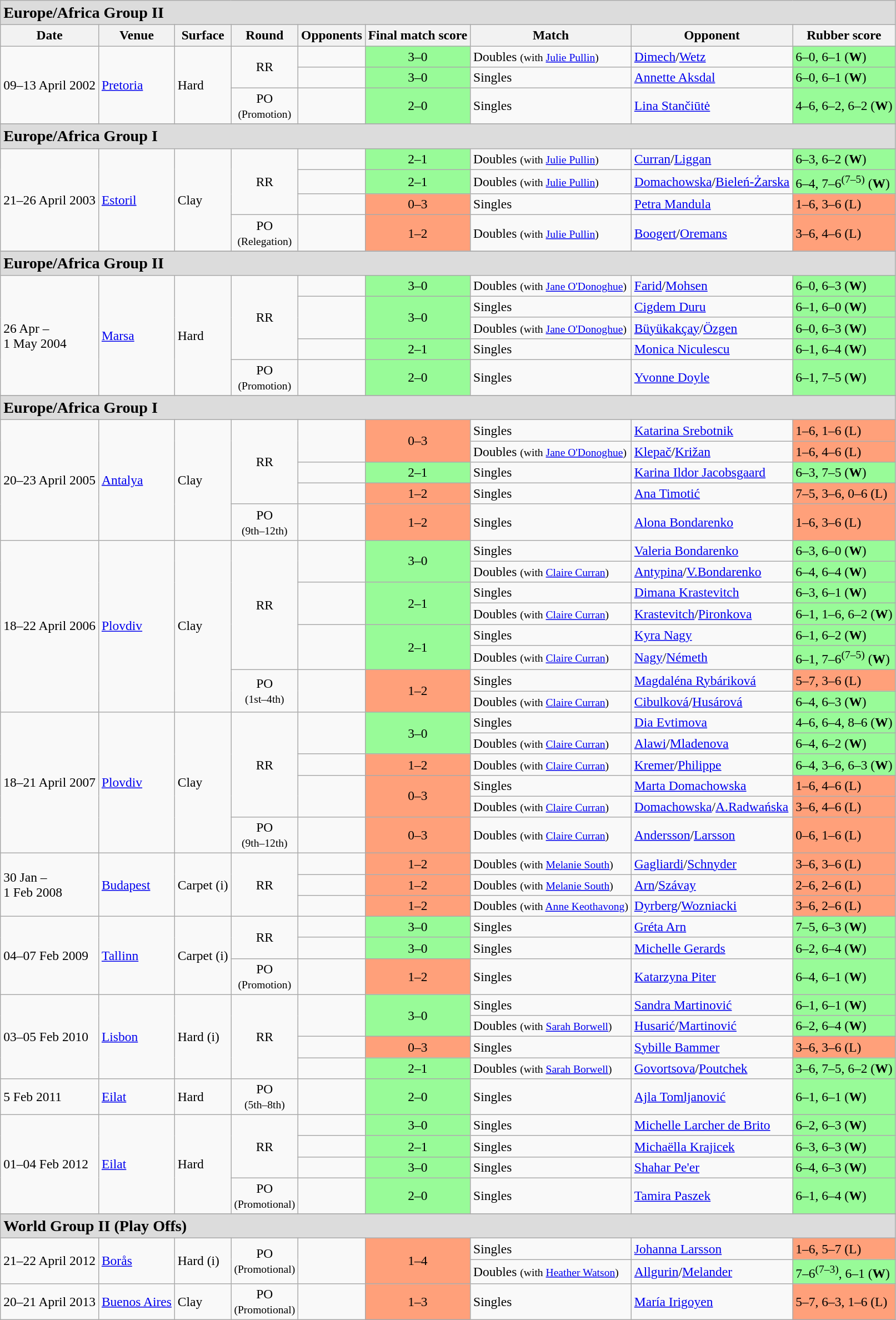<table class="wikitable" style="font-size:98%;">
<tr bgcolor="Gainsboro">
<td colspan="9"><big><strong>Europe/Africa Group II</strong></big></td>
</tr>
<tr>
<th>Date</th>
<th>Venue</th>
<th>Surface</th>
<th>Round</th>
<th>Opponents</th>
<th>Final match score</th>
<th>Match</th>
<th>Opponent</th>
<th>Rubber score</th>
</tr>
<tr>
<td rowspan="3">09–13 April 2002</td>
<td rowspan="3"><a href='#'>Pretoria</a></td>
<td rowspan="3">Hard</td>
<td rowspan="2" align="center">RR</td>
<td></td>
<td align="center" bgcolor="98FB98">3–0</td>
<td>Doubles <small>(with <a href='#'>Julie Pullin</a>)</small></td>
<td><a href='#'>Dimech</a>/<a href='#'>Wetz</a></td>
<td bgcolor="98FB98">6–0, 6–1 (<strong>W</strong>)</td>
</tr>
<tr>
<td></td>
<td align="center" bgcolor="98FB98">3–0</td>
<td>Singles</td>
<td><a href='#'>Annette Aksdal</a></td>
<td bgcolor="98FB98">6–0, 6–1 (<strong>W</strong>)</td>
</tr>
<tr>
<td align="center">PO<br><small>(Promotion)</small></td>
<td></td>
<td align="center" bgcolor="98FB98">2–0</td>
<td>Singles</td>
<td><a href='#'>Lina Stančiūtė</a></td>
<td bgcolor="98FB98">4–6, 6–2, 6–2 (<strong>W</strong>)</td>
</tr>
<tr>
</tr>
<tr bgcolor="Gainsboro">
<td colspan="9"><big><strong>Europe/Africa Group I</strong></big></td>
</tr>
<tr>
<td rowspan="4">21–26 April 2003</td>
<td rowspan="4"><a href='#'>Estoril</a></td>
<td rowspan="4">Clay</td>
<td rowspan="3" align="center">RR</td>
<td></td>
<td align="center" bgcolor="98FB98">2–1</td>
<td>Doubles <small>(with <a href='#'>Julie Pullin</a>)</small></td>
<td><a href='#'>Curran</a>/<a href='#'>Liggan</a></td>
<td bgcolor="98FB98">6–3, 6–2 (<strong>W</strong>)</td>
</tr>
<tr>
<td></td>
<td align="center" bgcolor="98FB98">2–1</td>
<td>Doubles <small>(with <a href='#'>Julie Pullin</a>)</small></td>
<td><a href='#'>Domachowska</a>/<a href='#'>Bieleń-Żarska</a></td>
<td bgcolor="98FB98">6–4, 7–6<sup>(7–5)</sup> (<strong>W</strong>)</td>
</tr>
<tr>
<td></td>
<td align="center" bgcolor="FFA07A">0–3</td>
<td>Singles</td>
<td><a href='#'>Petra Mandula</a></td>
<td bgcolor="FFA07A">1–6, 3–6 (L)</td>
</tr>
<tr>
<td align="center">PO<br><small>(Relegation)</small></td>
<td></td>
<td align="center" bgcolor="FFA07A">1–2</td>
<td>Doubles <small>(with <a href='#'>Julie Pullin</a>)</small></td>
<td><a href='#'>Boogert</a>/<a href='#'>Oremans</a></td>
<td bgcolor="FFA07A">3–6, 4–6 (L)</td>
</tr>
<tr>
</tr>
<tr bgcolor="Gainsboro">
<td colspan="9"><big><strong>Europe/Africa Group II</strong></big></td>
</tr>
<tr>
<td rowspan="5">26 Apr –<br>1 May 2004</td>
<td rowspan="5"><a href='#'>Marsa</a></td>
<td rowspan="5">Hard</td>
<td rowspan="4" align="center">RR</td>
<td></td>
<td align="center" bgcolor="98FB98">3–0</td>
<td>Doubles <small>(with <a href='#'>Jane O'Donoghue</a>)</small></td>
<td><a href='#'>Farid</a>/<a href='#'>Mohsen</a></td>
<td bgcolor="98FB98">6–0, 6–3 (<strong>W</strong>)</td>
</tr>
<tr>
<td rowspan="2"></td>
<td rowspan="2" align="center" bgcolor="98FB98">3–0</td>
<td>Singles</td>
<td><a href='#'>Cigdem Duru</a></td>
<td bgcolor="98FB98">6–1, 6–0 (<strong>W</strong>)</td>
</tr>
<tr>
<td>Doubles <small>(with <a href='#'>Jane O'Donoghue</a>)</small></td>
<td><a href='#'>Büyükakçay</a>/<a href='#'>Özgen</a></td>
<td bgcolor="98FB98">6–0, 6–3 (<strong>W</strong>)</td>
</tr>
<tr>
<td></td>
<td align="center" bgcolor="98FB98">2–1</td>
<td>Singles</td>
<td><a href='#'>Monica Niculescu</a></td>
<td bgcolor="98FB98">6–1, 6–4 (<strong>W</strong>)</td>
</tr>
<tr>
<td align="center">PO<br><small>(Promotion)</small></td>
<td></td>
<td align="center" bgcolor="98FB98">2–0</td>
<td>Singles</td>
<td><a href='#'>Yvonne Doyle</a></td>
<td bgcolor="98FB98">6–1, 7–5 (<strong>W</strong>)</td>
</tr>
<tr>
</tr>
<tr bgcolor="Gainsboro">
<td colspan="9"><big><strong>Europe/Africa Group I</strong></big></td>
</tr>
<tr>
<td rowspan="5">20–23 April 2005</td>
<td rowspan="5"><a href='#'>Antalya</a></td>
<td rowspan="5">Clay</td>
<td rowspan="4" align="center">RR</td>
<td rowspan="2"></td>
<td align="center" rowspan="2" bgcolor="FFA07A">0–3</td>
<td>Singles</td>
<td><a href='#'>Katarina Srebotnik</a></td>
<td bgcolor="FFA07A">1–6, 1–6 (L)</td>
</tr>
<tr>
<td>Doubles <small>(with <a href='#'>Jane O'Donoghue</a>)</small></td>
<td><a href='#'>Klepač</a>/<a href='#'>Križan</a></td>
<td bgcolor="FFA07A">1–6, 4–6 (L)</td>
</tr>
<tr>
<td></td>
<td align="center" bgcolor="98FB98">2–1</td>
<td>Singles</td>
<td><a href='#'>Karina Ildor Jacobsgaard</a></td>
<td bgcolor="98FB98">6–3, 7–5 (<strong>W</strong>)</td>
</tr>
<tr>
<td></td>
<td align="center" bgcolor="FFA07A">1–2</td>
<td>Singles</td>
<td><a href='#'>Ana Timotić</a></td>
<td bgcolor="FFA07A">7–5, 3–6, 0–6 (L)</td>
</tr>
<tr>
<td align="center">PO<br><small>(9th–12th)</small></td>
<td></td>
<td align="center" bgcolor="FFA07A">1–2</td>
<td>Singles</td>
<td><a href='#'>Alona Bondarenko</a></td>
<td bgcolor="FFA07A">1–6, 3–6 (L)</td>
</tr>
<tr>
<td rowspan="8">18–22 April 2006</td>
<td rowspan="8"><a href='#'>Plovdiv</a></td>
<td rowspan="8">Clay</td>
<td rowspan="6" align="center">RR</td>
<td rowspan="2"></td>
<td align="center" rowspan="2" bgcolor="98FB98">3–0</td>
<td>Singles</td>
<td><a href='#'>Valeria Bondarenko</a></td>
<td bgcolor="98FB98">6–3, 6–0 (<strong>W</strong>)</td>
</tr>
<tr>
<td>Doubles <small>(with <a href='#'>Claire Curran</a>)</small></td>
<td><a href='#'>Antypina</a>/<a href='#'>V.Bondarenko</a></td>
<td bgcolor="98FB98">6–4, 6–4 (<strong>W</strong>)</td>
</tr>
<tr>
<td rowspan="2"></td>
<td align="center" rowspan="2" bgcolor="98FB98">2–1</td>
<td>Singles</td>
<td><a href='#'>Dimana Krastevitch</a></td>
<td bgcolor="98FB98">6–3, 6–1 (<strong>W</strong>)</td>
</tr>
<tr>
<td>Doubles <small>(with <a href='#'>Claire Curran</a>)</small></td>
<td><a href='#'>Krastevitch</a>/<a href='#'>Pironkova</a></td>
<td bgcolor="98FB98">6–1, 1–6, 6–2 (<strong>W</strong>)</td>
</tr>
<tr>
<td rowspan="2"></td>
<td align="center" rowspan="2" bgcolor="98FB98">2–1</td>
<td>Singles</td>
<td><a href='#'>Kyra Nagy</a></td>
<td bgcolor="98FB98">6–1, 6–2 (<strong>W</strong>)</td>
</tr>
<tr>
<td>Doubles <small>(with <a href='#'>Claire Curran</a>)</small></td>
<td><a href='#'>Nagy</a>/<a href='#'>Németh</a></td>
<td bgcolor="98FB98">6–1, 7–6<sup>(7–5)</sup> (<strong>W</strong>)</td>
</tr>
<tr>
<td rowspan="2" align="center">PO<br><small>(1st–4th)</small></td>
<td rowspan="2"></td>
<td align="center" rowspan="2" bgcolor="FFA07A">1–2</td>
<td>Singles</td>
<td><a href='#'>Magdaléna Rybáriková</a></td>
<td bgcolor="FFA07A">5–7, 3–6 (L)</td>
</tr>
<tr>
<td>Doubles <small>(with <a href='#'>Claire Curran</a>)</small></td>
<td><a href='#'>Cibulková</a>/<a href='#'>Husárová</a></td>
<td bgcolor="98FB98">6–4, 6–3 (<strong>W</strong>)</td>
</tr>
<tr>
<td rowspan="6">18–21 April 2007</td>
<td rowspan="6"><a href='#'>Plovdiv</a></td>
<td rowspan="6">Clay</td>
<td rowspan="5" align="center">RR</td>
<td rowspan="2"></td>
<td align="center" rowspan="2" bgcolor="98FB98">3–0</td>
<td>Singles</td>
<td><a href='#'>Dia Evtimova</a></td>
<td bgcolor="98FB98">4–6, 6–4, 8–6 (<strong>W</strong>)</td>
</tr>
<tr>
<td>Doubles <small>(with <a href='#'>Claire Curran</a>)</small></td>
<td><a href='#'>Alawi</a>/<a href='#'>Mladenova</a></td>
<td bgcolor="98FB98">6–4, 6–2 (<strong>W</strong>)</td>
</tr>
<tr>
<td></td>
<td align="center" bgcolor="FFA07A">1–2</td>
<td>Doubles <small>(with <a href='#'>Claire Curran</a>)</small></td>
<td><a href='#'>Kremer</a>/<a href='#'>Philippe</a></td>
<td bgcolor="98FB98">6–4, 3–6, 6–3 (<strong>W</strong>)</td>
</tr>
<tr>
<td rowspan="2"></td>
<td align="center" rowspan="2" bgcolor="FFA07A">0–3</td>
<td>Singles</td>
<td><a href='#'>Marta Domachowska</a></td>
<td bgcolor="FFA07A">1–6, 4–6 (L)</td>
</tr>
<tr>
<td>Doubles <small>(with <a href='#'>Claire Curran</a>)</small></td>
<td><a href='#'>Domachowska</a>/<a href='#'>A.Radwańska</a></td>
<td bgcolor="FFA07A">3–6, 4–6 (L)</td>
</tr>
<tr>
<td align="center">PO<br><small>(9th–12th)</small></td>
<td></td>
<td align="center" bgcolor="FFA07A">0–3</td>
<td>Doubles <small>(with <a href='#'>Claire Curran</a>)</small></td>
<td><a href='#'>Andersson</a>/<a href='#'>Larsson</a></td>
<td bgcolor="FFA07A">0–6, 1–6 (L)</td>
</tr>
<tr>
<td rowspan="3">30 Jan –<br>1 Feb 2008</td>
<td rowspan="3"><a href='#'>Budapest</a></td>
<td rowspan="3">Carpet (i)</td>
<td rowspan="3" align="center">RR</td>
<td></td>
<td align="center" bgcolor="FFA07A">1–2</td>
<td>Doubles <small>(with <a href='#'>Melanie South</a>)</small></td>
<td><a href='#'>Gagliardi</a>/<a href='#'>Schnyder</a></td>
<td bgcolor="FFA07A">3–6, 3–6 (L)</td>
</tr>
<tr>
<td></td>
<td align="center" bgcolor="FFA07A">1–2</td>
<td>Doubles <small>(with <a href='#'>Melanie South</a>)</small></td>
<td><a href='#'>Arn</a>/<a href='#'>Szávay</a></td>
<td bgcolor="FFA07A">2–6, 2–6 (L)</td>
</tr>
<tr>
<td></td>
<td align="center" bgcolor="FFA07A">1–2</td>
<td>Doubles <small>(with <a href='#'>Anne Keothavong</a>)</small></td>
<td><a href='#'>Dyrberg</a>/<a href='#'>Wozniacki</a></td>
<td bgcolor="FFA07A">3–6, 2–6 (L)</td>
</tr>
<tr>
<td rowspan="3">04–07 Feb 2009</td>
<td rowspan="3"><a href='#'>Tallinn</a></td>
<td rowspan="3">Carpet (i)</td>
<td rowspan="2" align="center">RR</td>
<td></td>
<td align="center" bgcolor="98FB98">3–0</td>
<td>Singles</td>
<td><a href='#'>Gréta Arn</a></td>
<td bgcolor="98FB98">7–5, 6–3 (<strong>W</strong>)</td>
</tr>
<tr>
<td></td>
<td align="center" bgcolor="98FB98">3–0</td>
<td>Singles</td>
<td><a href='#'>Michelle Gerards</a></td>
<td bgcolor="98FB98">6–2, 6–4 (<strong>W</strong>)</td>
</tr>
<tr>
<td align="center">PO<br><small>(Promotion)</small></td>
<td></td>
<td align="center" bgcolor="FFA07A">1–2</td>
<td>Singles</td>
<td><a href='#'>Katarzyna Piter</a></td>
<td bgcolor="98FB98">6–4, 6–1 (<strong>W</strong>)</td>
</tr>
<tr>
<td rowspan="4">03–05 Feb 2010</td>
<td rowspan="4"><a href='#'>Lisbon</a></td>
<td rowspan="4">Hard (i)</td>
<td rowspan="4" align="center">RR</td>
<td rowspan="2"></td>
<td rowspan="2" align="center" bgcolor="98FB98">3–0</td>
<td>Singles</td>
<td><a href='#'>Sandra Martinović</a></td>
<td bgcolor="98FB98">6–1, 6–1 (<strong>W</strong>)</td>
</tr>
<tr>
<td>Doubles <small>(with <a href='#'>Sarah Borwell</a>)</small></td>
<td><a href='#'>Husarić</a>/<a href='#'>Martinović</a></td>
<td bgcolor="98FB98">6–2, 6–4 (<strong>W</strong>)</td>
</tr>
<tr>
<td></td>
<td align="center" bgcolor="FFA07A">0–3</td>
<td>Singles</td>
<td><a href='#'>Sybille Bammer</a></td>
<td bgcolor="FFA07A">3–6, 3–6 (L)</td>
</tr>
<tr>
<td></td>
<td align="center" bgcolor="98FB98">2–1</td>
<td>Doubles <small>(with <a href='#'>Sarah Borwell</a>)</small></td>
<td><a href='#'>Govortsova</a>/<a href='#'>Poutchek</a></td>
<td bgcolor="98FB98">3–6, 7–5, 6–2 (<strong>W</strong>)</td>
</tr>
<tr>
<td>5 Feb 2011</td>
<td><a href='#'>Eilat</a></td>
<td>Hard</td>
<td align="center">PO<br><small>(5th–8th)</small></td>
<td></td>
<td align="center" bgcolor="98FB98">2–0</td>
<td>Singles</td>
<td><a href='#'>Ajla Tomljanović</a></td>
<td bgcolor="98FB98">6–1, 6–1 (<strong>W</strong>)</td>
</tr>
<tr>
<td rowspan="4">01–04 Feb 2012</td>
<td rowspan="4"><a href='#'>Eilat</a></td>
<td rowspan="4">Hard</td>
<td rowspan="3" align="center">RR</td>
<td></td>
<td align="center" bgcolor="98FB98">3–0</td>
<td>Singles</td>
<td><a href='#'>Michelle Larcher de Brito</a></td>
<td bgcolor="98FB98">6–2, 6–3 (<strong>W</strong>)</td>
</tr>
<tr>
<td></td>
<td align="center" bgcolor="98FB98">2–1</td>
<td>Singles</td>
<td><a href='#'>Michaëlla Krajicek</a></td>
<td bgcolor="98FB98">6–3, 6–3 (<strong>W</strong>)</td>
</tr>
<tr>
<td></td>
<td align="center" bgcolor="98FB98">3–0</td>
<td>Singles</td>
<td><a href='#'>Shahar Pe'er</a></td>
<td bgcolor="98FB98">6–4, 6–3 (<strong>W</strong>)</td>
</tr>
<tr>
<td align="center">PO<br><small>(Promotional)</small></td>
<td></td>
<td align="center" bgcolor="98FB98">2–0</td>
<td>Singles</td>
<td><a href='#'>Tamira Paszek</a></td>
<td bgcolor="98FB98">6–1, 6–4 (<strong>W</strong>)</td>
</tr>
<tr>
</tr>
<tr bgcolor="Gainsboro">
<td colspan="9"><big><strong>World Group II (Play Offs)</strong></big></td>
</tr>
<tr>
<td rowspan="2">21–22 April 2012</td>
<td rowspan="2"><a href='#'>Borås</a></td>
<td rowspan="2">Hard (i)</td>
<td rowspan="2" align="center">PO<br><small>(Promotional)</small></td>
<td rowspan="2"></td>
<td rowspan="2" align="center" bgcolor="FFA07A">1–4</td>
<td>Singles</td>
<td><a href='#'>Johanna Larsson</a></td>
<td bgcolor="FFA07A">1–6, 5–7 (L)</td>
</tr>
<tr>
<td>Doubles <small>(with <a href='#'>Heather Watson</a>)</small></td>
<td><a href='#'>Allgurin</a>/<a href='#'>Melander</a></td>
<td bgcolor="98FB98">7–6<sup>(7–3)</sup>, 6–1 (<strong>W</strong>)</td>
</tr>
<tr>
<td>20–21 April 2013</td>
<td><a href='#'>Buenos Aires</a></td>
<td>Clay</td>
<td align="center">PO<br><small>(Promotional)</small></td>
<td></td>
<td align="center" bgcolor="FFA07A">1–3</td>
<td>Singles</td>
<td><a href='#'>María Irigoyen</a></td>
<td bgcolor="FFA07A">5–7, 6–3, 1–6 (L)</td>
</tr>
</table>
